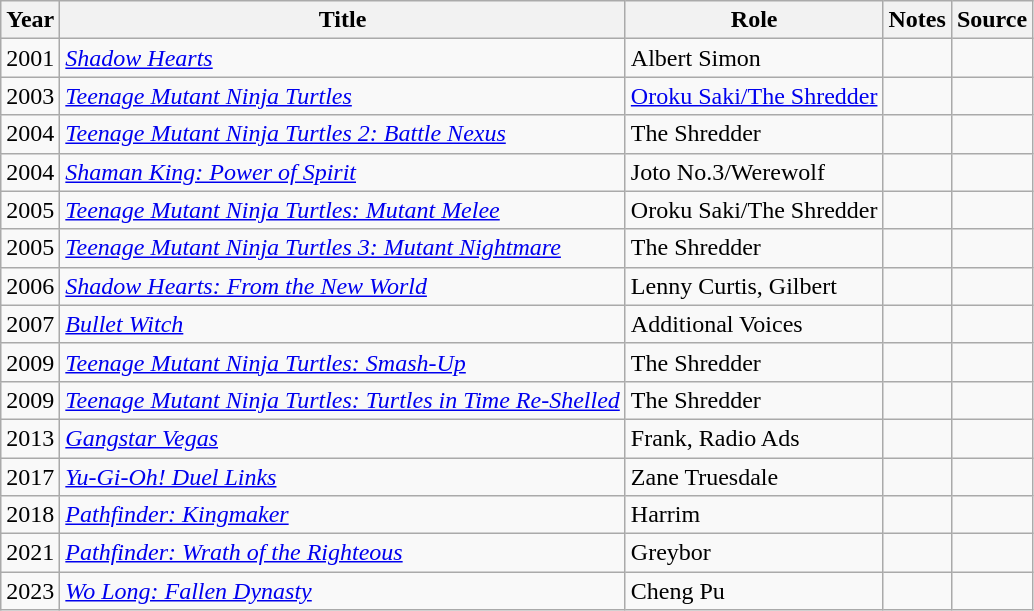<table class="wikitable">
<tr>
<th>Year</th>
<th>Title</th>
<th>Role</th>
<th>Notes</th>
<th>Source </th>
</tr>
<tr>
<td>2001</td>
<td><em><a href='#'>Shadow Hearts</a></em></td>
<td>Albert Simon</td>
<td></td>
<td></td>
</tr>
<tr>
<td>2003</td>
<td><em><a href='#'>Teenage Mutant Ninja Turtles</a></em></td>
<td><a href='#'>Oroku Saki/The Shredder</a></td>
<td></td>
<td></td>
</tr>
<tr>
<td>2004</td>
<td><em><a href='#'>Teenage Mutant Ninja Turtles 2: Battle Nexus</a></em></td>
<td>The Shredder</td>
<td></td>
<td></td>
</tr>
<tr>
<td>2004</td>
<td><em><a href='#'>Shaman King: Power of Spirit</a></em></td>
<td>Joto No.3/Werewolf</td>
<td></td>
<td></td>
</tr>
<tr>
<td>2005</td>
<td><em><a href='#'>Teenage Mutant Ninja Turtles: Mutant Melee</a></em></td>
<td>Oroku Saki/The Shredder</td>
<td></td>
<td></td>
</tr>
<tr>
<td>2005</td>
<td><em><a href='#'>Teenage Mutant Ninja Turtles 3: Mutant Nightmare</a></em></td>
<td>The Shredder</td>
<td></td>
<td></td>
</tr>
<tr>
<td>2006</td>
<td><em><a href='#'>Shadow Hearts: From the New World</a></em></td>
<td>Lenny Curtis, Gilbert</td>
<td></td>
<td></td>
</tr>
<tr>
<td>2007</td>
<td><em><a href='#'>Bullet Witch</a></em></td>
<td>Additional Voices</td>
<td></td>
<td></td>
</tr>
<tr>
<td>2009</td>
<td><em><a href='#'>Teenage Mutant Ninja Turtles: Smash-Up</a></em></td>
<td>The Shredder</td>
<td></td>
<td></td>
</tr>
<tr>
<td>2009</td>
<td><em><a href='#'>Teenage Mutant Ninja Turtles: Turtles in Time Re-Shelled</a></em></td>
<td>The Shredder</td>
<td></td>
<td></td>
</tr>
<tr>
<td>2013</td>
<td><em><a href='#'>Gangstar Vegas</a></em></td>
<td>Frank, Radio Ads</td>
<td></td>
<td></td>
</tr>
<tr>
<td>2017</td>
<td><em><a href='#'>Yu-Gi-Oh! Duel Links</a></em></td>
<td>Zane Truesdale</td>
<td></td>
<td></td>
</tr>
<tr>
<td>2018</td>
<td><em><a href='#'>Pathfinder: Kingmaker</a></em></td>
<td>Harrim</td>
<td></td>
<td></td>
</tr>
<tr>
<td>2021</td>
<td><em><a href='#'>Pathfinder: Wrath of the Righteous</a></em></td>
<td>Greybor</td>
<td></td>
<td></td>
</tr>
<tr>
<td>2023</td>
<td><em><a href='#'>Wo Long: Fallen Dynasty</a></em></td>
<td>Cheng Pu</td>
<td></td>
<td></td>
</tr>
</table>
